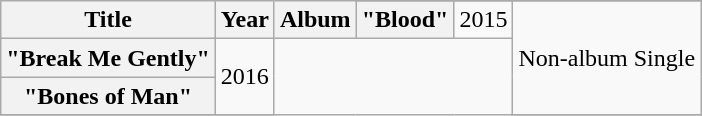<table class="wikitable plainrowheaders" style="text-align:center;">
<tr>
<th scope="col" rowspan="2">Title</th>
<th scope="col" rowspan="2">Year</th>
<th scope="col" rowspan="2">Album</th>
</tr>
<tr>
<th scope="row">"Blood"</th>
<td>2015</td>
<td rowspan="3">Non-album Single</td>
</tr>
<tr>
<th scope="row">"Break Me Gently"</th>
<td rowspan="2">2016</td>
</tr>
<tr>
<th scope="row">"Bones of Man"</th>
</tr>
<tr>
</tr>
</table>
